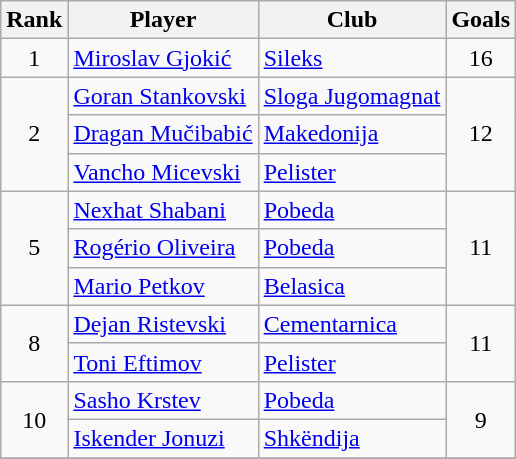<table class="wikitable" style="text-align:center">
<tr>
<th>Rank</th>
<th>Player</th>
<th>Club</th>
<th>Goals</th>
</tr>
<tr>
<td>1</td>
<td align="left"> <a href='#'>Miroslav Gjokić</a></td>
<td align="left"><a href='#'>Sileks</a></td>
<td>16</td>
</tr>
<tr>
<td rowspan="3">2</td>
<td align="left"> <a href='#'>Goran Stankovski</a></td>
<td align="left"><a href='#'>Sloga Jugomagnat</a></td>
<td rowspan="3">12</td>
</tr>
<tr>
<td align="left"> <a href='#'>Dragan Mučibabić</a></td>
<td align="left"><a href='#'>Makedonija</a></td>
</tr>
<tr>
<td align="left"> <a href='#'>Vancho Micevski</a></td>
<td align="left"><a href='#'>Pelister</a></td>
</tr>
<tr>
<td rowspan="3">5</td>
<td align="left"> <a href='#'>Nexhat Shabani</a></td>
<td align="left"><a href='#'>Pobeda</a></td>
<td rowspan="3">11</td>
</tr>
<tr>
<td align="left"> <a href='#'>Rogério Oliveira</a></td>
<td align="left"><a href='#'>Pobeda</a></td>
</tr>
<tr>
<td align="left"> <a href='#'>Mario Petkov</a></td>
<td align="left"><a href='#'>Belasica</a></td>
</tr>
<tr>
<td rowspan="2">8</td>
<td align="left"> <a href='#'>Dejan Ristevski</a></td>
<td align="left"><a href='#'>Cementarnica</a></td>
<td rowspan="2">11</td>
</tr>
<tr>
<td align="left"> <a href='#'>Toni Eftimov</a></td>
<td align="left"><a href='#'>Pelister</a></td>
</tr>
<tr>
<td rowspan="2">10</td>
<td align="left"> <a href='#'>Sasho Krstev</a></td>
<td align="left"><a href='#'>Pobeda</a></td>
<td rowspan="2">9</td>
</tr>
<tr>
<td align="left"> <a href='#'>Iskender Jonuzi</a></td>
<td align="left"><a href='#'>Shkëndija</a></td>
</tr>
<tr>
</tr>
</table>
